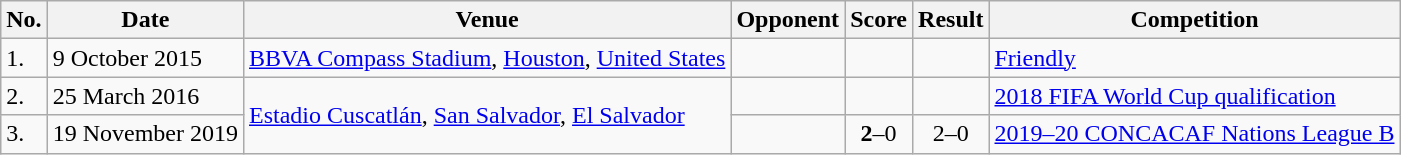<table class="wikitable">
<tr>
<th>No.</th>
<th>Date</th>
<th>Venue</th>
<th>Opponent</th>
<th>Score</th>
<th>Result</th>
<th>Competition</th>
</tr>
<tr>
<td>1.</td>
<td>9 October 2015</td>
<td><a href='#'>BBVA Compass Stadium</a>, <a href='#'>Houston</a>, <a href='#'>United States</a></td>
<td></td>
<td></td>
<td></td>
<td><a href='#'>Friendly</a></td>
</tr>
<tr>
<td>2.</td>
<td>25 March 2016</td>
<td rowspan=2><a href='#'>Estadio Cuscatlán</a>, <a href='#'>San Salvador</a>, <a href='#'>El Salvador</a></td>
<td></td>
<td></td>
<td></td>
<td><a href='#'>2018 FIFA World Cup qualification</a></td>
</tr>
<tr>
<td>3.</td>
<td>19 November 2019</td>
<td></td>
<td align=center><strong>2</strong>–0</td>
<td align=center>2–0</td>
<td><a href='#'>2019–20 CONCACAF Nations League B</a></td>
</tr>
</table>
